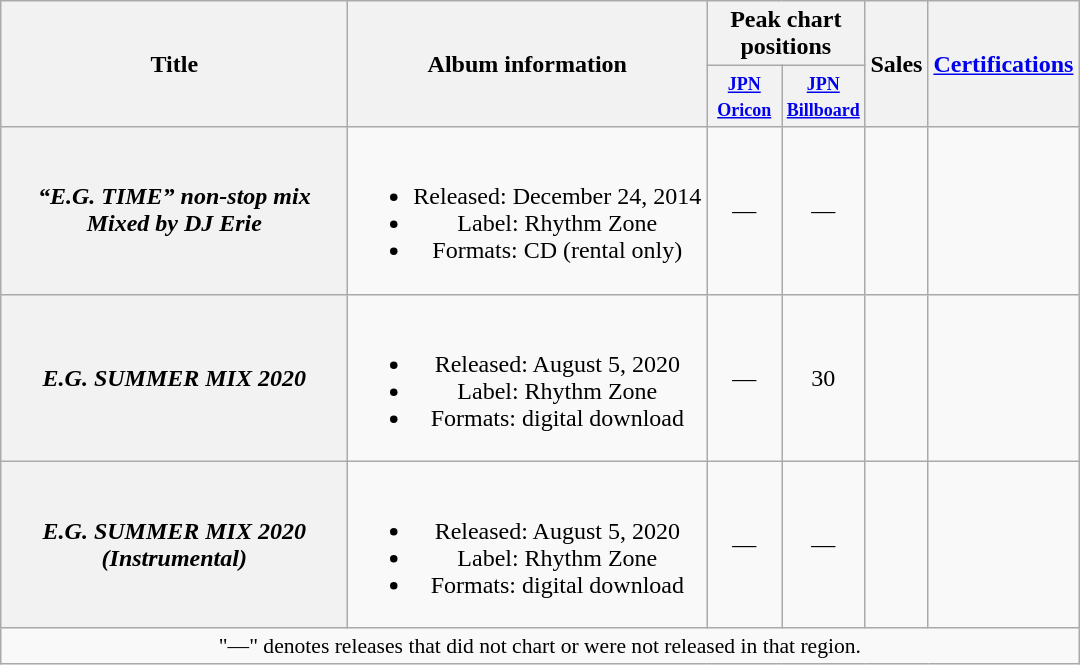<table class="wikitable plainrowheaders" style="text-align:center;">
<tr>
<th rowspan="2" style="width:14em;">Title</th>
<th rowspan="2">Album information</th>
<th colspan="2">Peak chart positions</th>
<th rowspan="2">Sales</th>
<th rowspan="2"><a href='#'>Certifications</a></th>
</tr>
<tr>
<th scope="col" style="width:3em;font-size:90%;"><small><a href='#'>JPN<br>Oricon</a></small><br></th>
<th scope="col" style="width:3em;font-size:90%;"><small><a href='#'>JPN<br>Billboard</a></small><br></th>
</tr>
<tr>
<th scope="row"><em>“E.G. TIME” non-stop mix Mixed by DJ Erie</em></th>
<td><br><ul><li>Released: December 24, 2014</li><li>Label: Rhythm Zone</li><li>Formats: CD (rental only)</li></ul></td>
<td>—</td>
<td>—</td>
<td></td>
<td></td>
</tr>
<tr>
<th scope="row"><em>E.G. SUMMER MIX 2020</em></th>
<td><br><ul><li>Released: August 5, 2020</li><li>Label: Rhythm Zone</li><li>Formats: digital download</li></ul></td>
<td>—</td>
<td>30</td>
<td></td>
<td></td>
</tr>
<tr>
<th scope="row"><em>E.G. SUMMER MIX 2020 (Instrumental)</em></th>
<td><br><ul><li>Released: August 5, 2020</li><li>Label: Rhythm Zone</li><li>Formats: digital download</li></ul></td>
<td>—</td>
<td>—</td>
<td></td>
<td></td>
</tr>
<tr>
<td colspan="6" style="font-size:90%;">"—" denotes releases that did not chart or were not released in that region.</td>
</tr>
</table>
